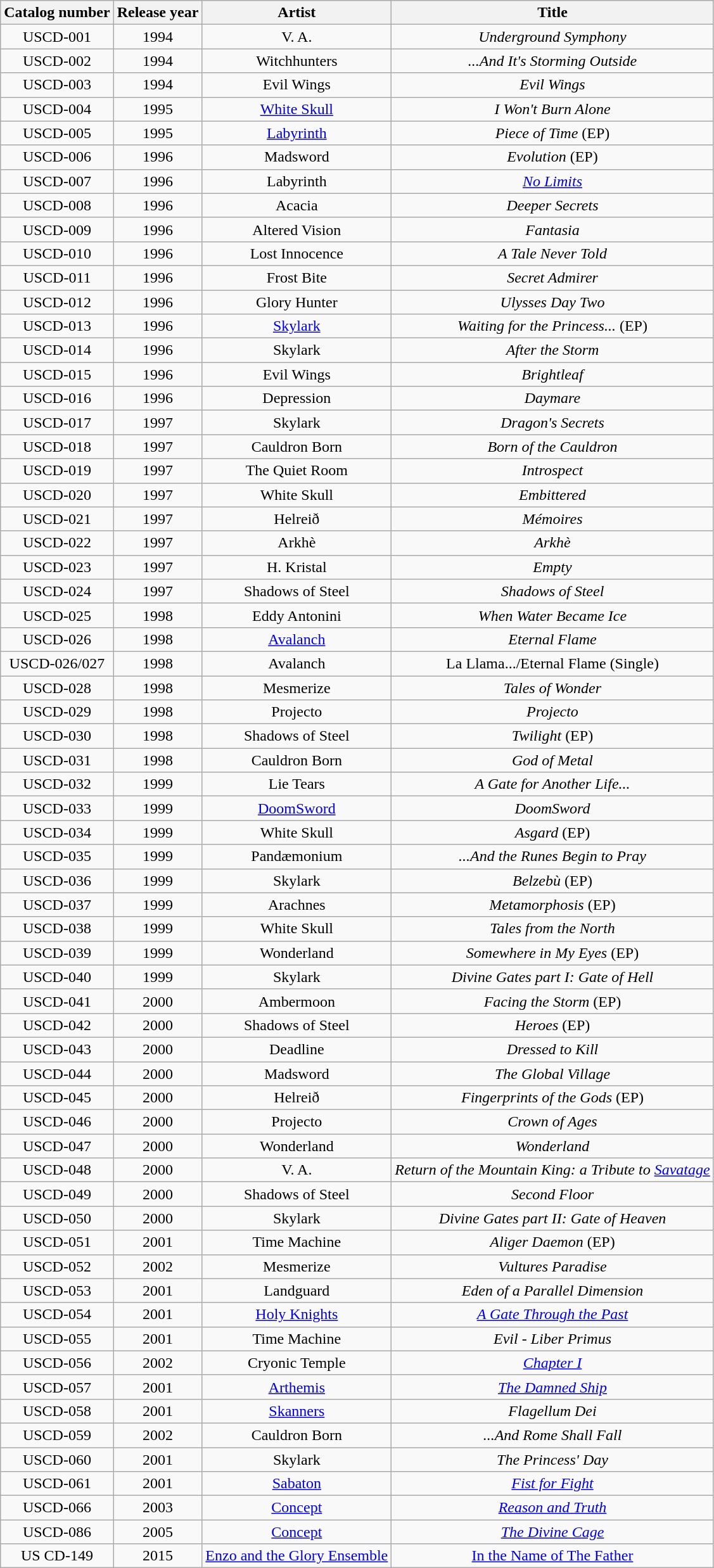<table class="wikitable sortable collapsible" style="text-align: center;">
<tr>
<th scope="col">Catalog number</th>
<th scope="col">Release year</th>
<th scope="col">Artist</th>
<th scope="col" class="unsortable">Title</th>
</tr>
<tr>
<td>USCD-001</td>
<td>1994</td>
<td>V. A.</td>
<td><em>Underground Symphony</em></td>
</tr>
<tr>
<td>USCD-002</td>
<td>1994</td>
<td>Witchhunters</td>
<td><em>...And It's Storming Outside</em></td>
</tr>
<tr>
<td>USCD-003</td>
<td>1994</td>
<td>Evil Wings</td>
<td><em>Evil Wings</em></td>
</tr>
<tr>
<td>USCD-004</td>
<td>1995</td>
<td><a href='#'>White Skull</a></td>
<td><em>I Won't Burn Alone</em></td>
</tr>
<tr>
<td>USCD-005</td>
<td>1995</td>
<td><a href='#'>Labyrinth</a></td>
<td><em>Piece of Time</em> (EP)</td>
</tr>
<tr>
<td>USCD-006</td>
<td>1996</td>
<td>Madsword</td>
<td><em>Evolution</em> (EP)</td>
</tr>
<tr>
<td>USCD-007</td>
<td>1996</td>
<td>Labyrinth</td>
<td><em><a href='#'>No Limits</a></em></td>
</tr>
<tr>
<td>USCD-008</td>
<td>1996</td>
<td>Acacia</td>
<td><em>Deeper Secrets</em></td>
</tr>
<tr>
<td>USCD-009</td>
<td>1996</td>
<td>Altered Vision</td>
<td><em>Fantasia</em></td>
</tr>
<tr>
<td>USCD-010</td>
<td>1996</td>
<td>Lost Innocence</td>
<td><em>A Tale Never Told</em></td>
</tr>
<tr>
<td>USCD-011</td>
<td>1996</td>
<td>Frost Bite</td>
<td><em>Secret Admirer</em></td>
</tr>
<tr>
<td>USCD-012</td>
<td>1996</td>
<td>Glory Hunter</td>
<td><em>Ulysses Day Two</em></td>
</tr>
<tr>
<td>USCD-013</td>
<td>1996</td>
<td><a href='#'>Skylark</a></td>
<td><em>Waiting for the Princess...</em> (EP)</td>
</tr>
<tr>
<td>USCD-014</td>
<td>1996</td>
<td>Skylark</td>
<td><em>After the Storm</em></td>
</tr>
<tr>
<td>USCD-015</td>
<td>1996</td>
<td>Evil Wings</td>
<td><em>Brightleaf</em></td>
</tr>
<tr>
<td>USCD-016</td>
<td>1996</td>
<td>Depression</td>
<td><em>Daymare</em></td>
</tr>
<tr>
<td>USCD-017</td>
<td>1997</td>
<td>Skylark</td>
<td><em>Dragon's Secrets</em></td>
</tr>
<tr>
<td>USCD-018</td>
<td>1997</td>
<td>Cauldron Born</td>
<td><em>Born of the Cauldron</em></td>
</tr>
<tr>
<td>USCD-019</td>
<td>1997</td>
<td>The Quiet Room</td>
<td><em>Introspect</em></td>
</tr>
<tr>
<td>USCD-020</td>
<td>1997</td>
<td>White Skull</td>
<td><em>Embittered</em></td>
</tr>
<tr>
<td>USCD-021</td>
<td>1997</td>
<td>Helreið</td>
<td><em>Mémoires</em></td>
</tr>
<tr>
<td>USCD-022</td>
<td>1997</td>
<td>Arkhè</td>
<td><em>Arkhè</em></td>
</tr>
<tr>
<td>USCD-023</td>
<td>1997</td>
<td>H. Kristal</td>
<td><em>Empty</em></td>
</tr>
<tr>
<td>USCD-024</td>
<td>1997</td>
<td>Shadows of Steel</td>
<td><em>Shadows of Steel</em></td>
</tr>
<tr>
<td>USCD-025</td>
<td>1998</td>
<td>Eddy Antonini</td>
<td><em>When Water Became Ice</em></td>
</tr>
<tr>
<td>USCD-026</td>
<td>1998</td>
<td><a href='#'>Avalanch</a></td>
<td><em>Eternal Flame</em></td>
</tr>
<tr>
<td>USCD-026/027</td>
<td>1998</td>
<td>Avalanch</td>
<td>La Llama.../Eternal Flame (Single)</td>
</tr>
<tr>
<td>USCD-028</td>
<td>1998</td>
<td>Mesmerize</td>
<td><em>Tales of Wonder</em></td>
</tr>
<tr>
<td>USCD-029</td>
<td>1998</td>
<td>Projecto</td>
<td><em>Projecto</em></td>
</tr>
<tr>
<td>USCD-030</td>
<td>1998</td>
<td>Shadows of Steel</td>
<td><em>Twilight</em> (EP)</td>
</tr>
<tr>
<td>USCD-031</td>
<td>1998</td>
<td>Cauldron Born</td>
<td><em>God of Metal</em></td>
</tr>
<tr>
<td>USCD-032</td>
<td>1999</td>
<td>Lie Tears</td>
<td><em>A Gate for Another Life...</em></td>
</tr>
<tr>
<td>USCD-033</td>
<td>1999</td>
<td><a href='#'>DoomSword</a></td>
<td><em>DoomSword</em></td>
</tr>
<tr>
<td>USCD-034</td>
<td>1999</td>
<td>White Skull</td>
<td><em>Asgard</em> (EP)</td>
</tr>
<tr>
<td>USCD-035</td>
<td>1999</td>
<td>Pandæmonium</td>
<td><em>...And the Runes Begin to Pray</em></td>
</tr>
<tr>
<td>USCD-036</td>
<td>1999</td>
<td>Skylark</td>
<td><em>Belzebù</em> (EP)</td>
</tr>
<tr>
<td>USCD-037</td>
<td>1999</td>
<td>Arachnes</td>
<td><em>Metamorphosis</em> (EP)</td>
</tr>
<tr>
<td>USCD-038</td>
<td>1999</td>
<td>White Skull</td>
<td><em>Tales from the North</em></td>
</tr>
<tr>
<td>USCD-039</td>
<td>1999</td>
<td>Wonderland</td>
<td><em>Somewhere in My Eyes</em> (EP)</td>
</tr>
<tr>
<td>USCD-040</td>
<td>1999</td>
<td>Skylark</td>
<td><em>Divine Gates part I: Gate of Hell</em></td>
</tr>
<tr>
<td>USCD-041</td>
<td>2000</td>
<td>Ambermoon</td>
<td><em>Facing the Storm</em> (EP)</td>
</tr>
<tr>
<td>USCD-042</td>
<td>2000</td>
<td>Shadows of Steel</td>
<td><em>Heroes</em> (EP)</td>
</tr>
<tr>
<td>USCD-043</td>
<td>2000</td>
<td>Deadline</td>
<td><em>Dressed to Kill</em></td>
</tr>
<tr>
<td>USCD-044</td>
<td>2000</td>
<td>Madsword</td>
<td><em>The Global Village</em></td>
</tr>
<tr>
<td>USCD-045</td>
<td>2000</td>
<td>Helreið</td>
<td><em>Fingerprints of the Gods</em> (EP)</td>
</tr>
<tr>
<td>USCD-046</td>
<td>2000</td>
<td>Projecto</td>
<td><em>Crown of Ages</em></td>
</tr>
<tr>
<td>USCD-047</td>
<td>2000</td>
<td>Wonderland</td>
<td><em>Wonderland</em></td>
</tr>
<tr>
<td>USCD-048</td>
<td>2000</td>
<td>V. A.</td>
<td><em>Return of the Mountain King: a Tribute to <a href='#'>Savatage</a></em></td>
</tr>
<tr>
<td>USCD-049</td>
<td>2000</td>
<td>Shadows of Steel</td>
<td><em>Second Floor</em></td>
</tr>
<tr>
<td>USCD-050</td>
<td>2000</td>
<td>Skylark</td>
<td><em>Divine Gates part II: Gate of Heaven</em></td>
</tr>
<tr>
<td>USCD-051</td>
<td>2001</td>
<td>Time Machine</td>
<td><em>Aliger Daemon</em> (EP)</td>
</tr>
<tr>
<td>USCD-052</td>
<td>2002</td>
<td>Mesmerize</td>
<td><em>Vultures Paradise</em></td>
</tr>
<tr>
<td>USCD-053</td>
<td>2001</td>
<td>Landguard</td>
<td><em>Eden of a Parallel Dimension</em></td>
</tr>
<tr>
<td>USCD-054</td>
<td>2001</td>
<td><a href='#'>Holy Knights</a></td>
<td><em><a href='#'>A Gate Through the Past</a></em></td>
</tr>
<tr>
<td>USCD-055</td>
<td>2001</td>
<td>Time Machine</td>
<td><em>Evil - Liber Primus</em></td>
</tr>
<tr>
<td>USCD-056</td>
<td>2002</td>
<td>Cryonic Temple</td>
<td><em><a href='#'>Chapter I</a></em></td>
</tr>
<tr>
<td>USCD-057</td>
<td>2001</td>
<td><a href='#'>Arthemis</a></td>
<td><em><a href='#'>The Damned Ship</a></em></td>
</tr>
<tr>
<td>USCD-058</td>
<td>2001</td>
<td><a href='#'>Skanners</a></td>
<td><em>Flagellum Dei</em></td>
</tr>
<tr>
<td>USCD-059</td>
<td>2002</td>
<td>Cauldron Born</td>
<td><em>...And Rome Shall Fall</em></td>
</tr>
<tr>
<td>USCD-060</td>
<td>2001</td>
<td>Skylark</td>
<td><em>The Princess' Day</em></td>
</tr>
<tr>
<td>USCD-061</td>
<td>2001</td>
<td><a href='#'>Sabaton</a></td>
<td><em><a href='#'>Fist for Fight</a></em></td>
</tr>
<tr>
<td>USCD-066</td>
<td>2003</td>
<td><a href='#'>Concept</a></td>
<td><em><a href='#'>Reason and Truth</a></em></td>
</tr>
<tr>
<td>USCD-086</td>
<td>2005</td>
<td><a href='#'>Concept</a></td>
<td><em><a href='#'>The Divine Cage</a></em></td>
</tr>
<tr>
<td>US CD-149</td>
<td>2015</td>
<td><a href='#'>Enzo and the Glory Ensemble</a></td>
<td><a href='#'>In the Name of The Father</a></td>
</tr>
</table>
